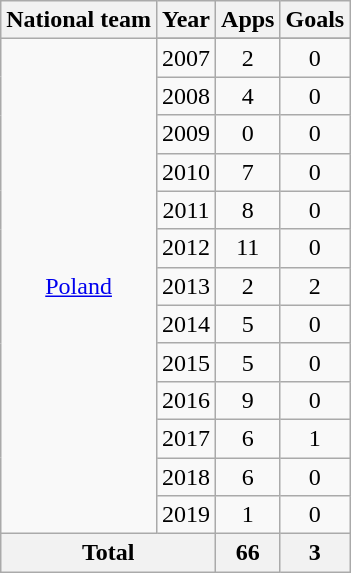<table class="wikitable" style="text-align:center">
<tr>
<th>National team</th>
<th>Year</th>
<th>Apps</th>
<th>Goals</th>
</tr>
<tr>
<td rowspan="14"><a href='#'>Poland</a></td>
</tr>
<tr>
<td>2007</td>
<td>2</td>
<td>0</td>
</tr>
<tr>
<td>2008</td>
<td>4</td>
<td>0</td>
</tr>
<tr>
<td>2009</td>
<td>0</td>
<td>0</td>
</tr>
<tr>
<td>2010</td>
<td>7</td>
<td>0</td>
</tr>
<tr>
<td>2011</td>
<td>8</td>
<td>0</td>
</tr>
<tr>
<td>2012</td>
<td>11</td>
<td>0</td>
</tr>
<tr>
<td>2013</td>
<td>2</td>
<td>2</td>
</tr>
<tr>
<td>2014</td>
<td>5</td>
<td>0</td>
</tr>
<tr>
<td>2015</td>
<td>5</td>
<td>0</td>
</tr>
<tr>
<td>2016</td>
<td>9</td>
<td>0</td>
</tr>
<tr>
<td>2017</td>
<td>6</td>
<td>1</td>
</tr>
<tr>
<td>2018</td>
<td>6</td>
<td>0</td>
</tr>
<tr>
<td>2019</td>
<td>1</td>
<td>0</td>
</tr>
<tr>
<th colspan="2">Total</th>
<th>66</th>
<th>3</th>
</tr>
</table>
